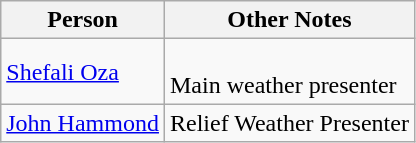<table class="wikitable">
<tr>
<th>Person</th>
<th>Other Notes</th>
</tr>
<tr>
<td><a href='#'>Shefali Oza</a></td>
<td><br>Main weather presenter</td>
</tr>
<tr>
<td><a href='#'>John Hammond</a></td>
<td>Relief Weather Presenter</td>
</tr>
</table>
